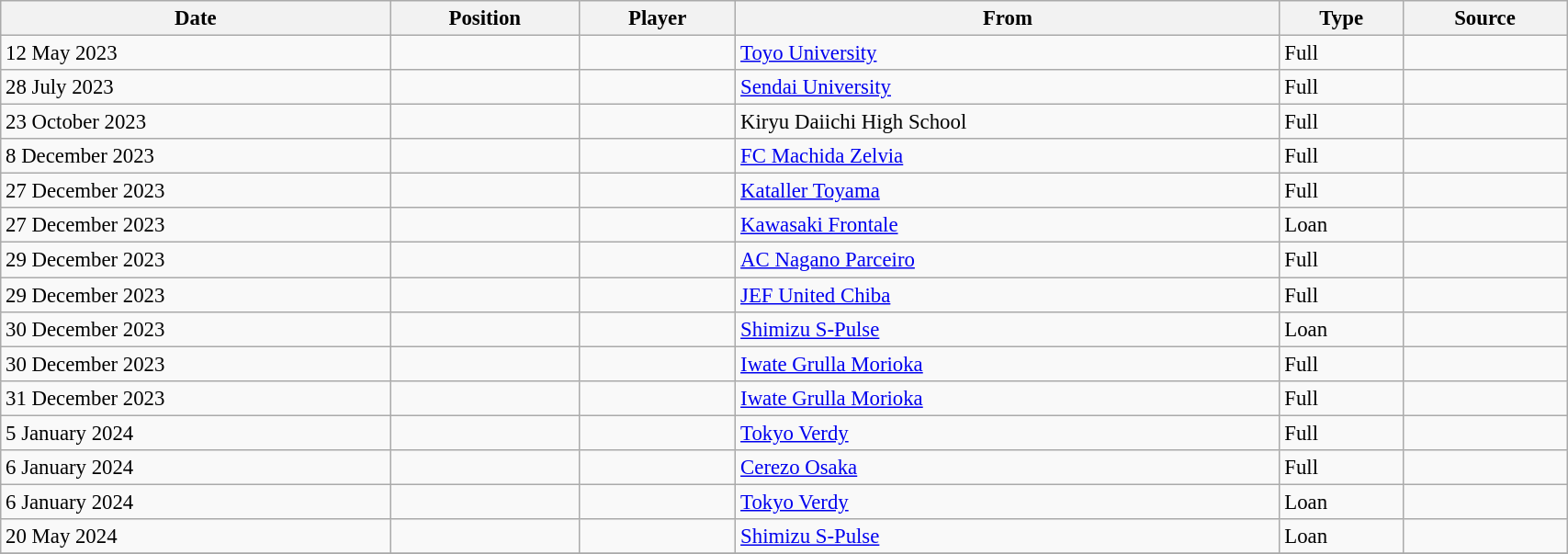<table class="wikitable sortable" style="width:90%; text-align:center; font-size:95%; text-align:left;">
<tr>
<th>Date</th>
<th>Position</th>
<th>Player</th>
<th>From</th>
<th>Type</th>
<th>Source</th>
</tr>
<tr>
<td>12 May 2023</td>
<td></td>
<td></td>
<td> <a href='#'>Toyo University</a></td>
<td>Full</td>
<td></td>
</tr>
<tr>
<td>28 July 2023</td>
<td></td>
<td></td>
<td> <a href='#'>Sendai University</a></td>
<td>Full</td>
<td></td>
</tr>
<tr>
<td>23 October 2023</td>
<td></td>
<td></td>
<td> Kiryu Daiichi High School</td>
<td>Full</td>
<td></td>
</tr>
<tr>
<td>8 December 2023</td>
<td></td>
<td></td>
<td> <a href='#'>FC Machida Zelvia</a></td>
<td>Full</td>
<td></td>
</tr>
<tr>
<td>27 December 2023</td>
<td></td>
<td></td>
<td> <a href='#'>Kataller Toyama</a></td>
<td>Full</td>
<td></td>
</tr>
<tr>
<td>27 December 2023</td>
<td></td>
<td></td>
<td> <a href='#'>Kawasaki Frontale</a></td>
<td>Loan</td>
<td></td>
</tr>
<tr>
<td>29 December 2023</td>
<td></td>
<td></td>
<td> <a href='#'>AC Nagano Parceiro</a></td>
<td>Full</td>
<td></td>
</tr>
<tr>
<td>29 December 2023</td>
<td></td>
<td></td>
<td> <a href='#'>JEF United Chiba</a></td>
<td>Full</td>
<td></td>
</tr>
<tr>
<td>30 December 2023</td>
<td></td>
<td></td>
<td> <a href='#'>Shimizu S-Pulse</a></td>
<td>Loan</td>
<td></td>
</tr>
<tr>
<td>30 December 2023</td>
<td></td>
<td></td>
<td> <a href='#'>Iwate Grulla Morioka</a></td>
<td>Full</td>
<td></td>
</tr>
<tr>
<td>31 December 2023</td>
<td></td>
<td></td>
<td> <a href='#'>Iwate Grulla Morioka</a></td>
<td>Full</td>
<td></td>
</tr>
<tr>
<td>5 January 2024</td>
<td></td>
<td></td>
<td> <a href='#'>Tokyo Verdy</a></td>
<td>Full</td>
<td></td>
</tr>
<tr>
<td>6 January 2024</td>
<td></td>
<td></td>
<td> <a href='#'>Cerezo Osaka</a></td>
<td>Full</td>
<td></td>
</tr>
<tr>
<td>6 January 2024</td>
<td></td>
<td></td>
<td> <a href='#'>Tokyo Verdy</a></td>
<td>Loan</td>
<td></td>
</tr>
<tr>
<td>20 May 2024</td>
<td></td>
<td></td>
<td> <a href='#'>Shimizu S-Pulse</a></td>
<td>Loan</td>
<td></td>
</tr>
<tr>
</tr>
</table>
